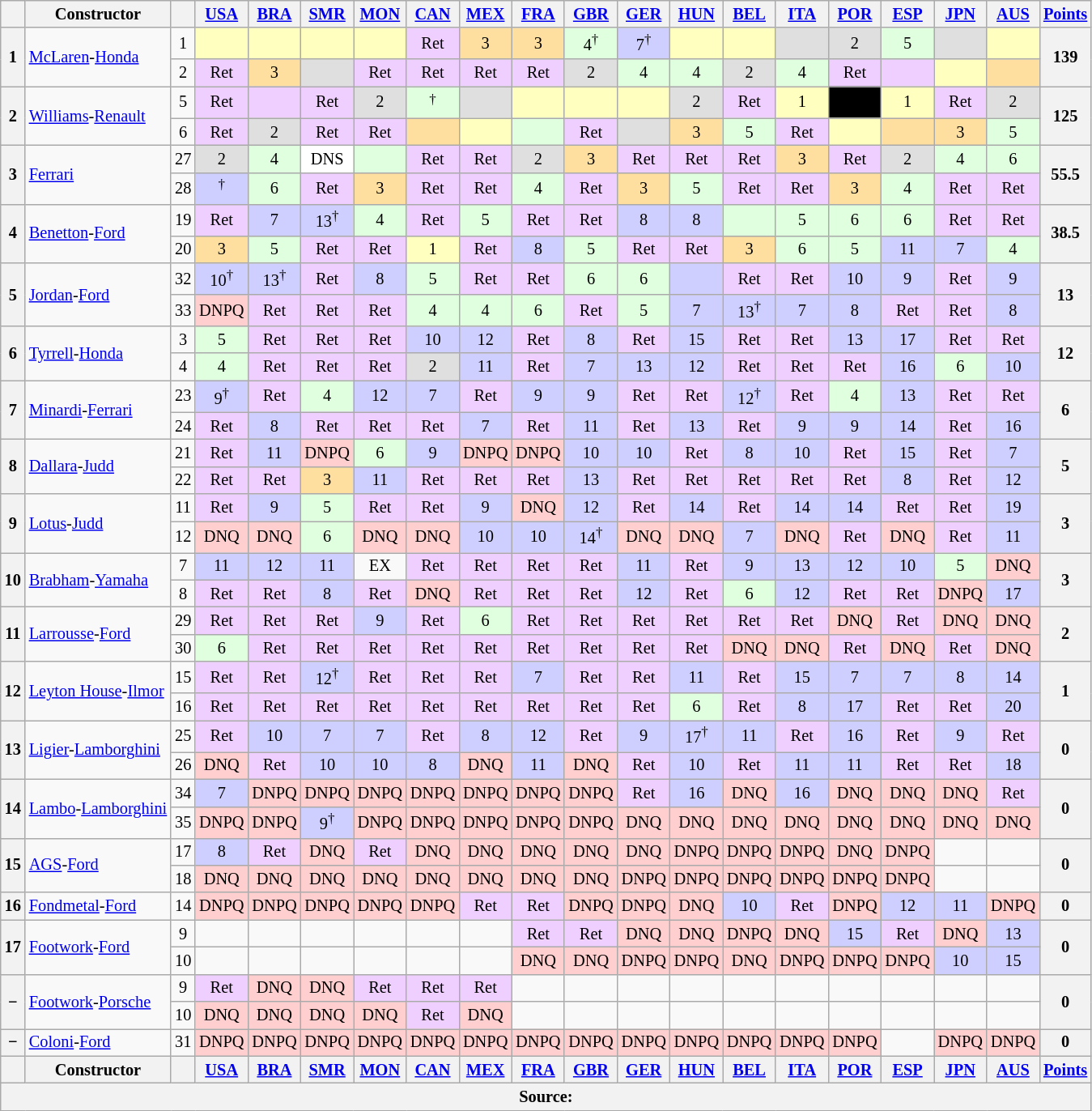<table class="wikitable" style="font-size: 85%; text-align:center;">
<tr valign="top">
<th valign="middle"></th>
<th valign="middle">Constructor</th>
<th valign="middle"></th>
<th><a href='#'>USA</a><br></th>
<th><a href='#'>BRA</a><br></th>
<th><a href='#'>SMR</a><br></th>
<th><a href='#'>MON</a><br></th>
<th><a href='#'>CAN</a><br></th>
<th><a href='#'>MEX</a><br></th>
<th><a href='#'>FRA</a><br></th>
<th><a href='#'>GBR</a><br></th>
<th><a href='#'>GER</a><br></th>
<th><a href='#'>HUN</a><br></th>
<th><a href='#'>BEL</a><br></th>
<th><a href='#'>ITA</a><br></th>
<th><a href='#'>POR</a><br></th>
<th><a href='#'>ESP</a><br></th>
<th><a href='#'>JPN</a><br></th>
<th><a href='#'>AUS</a><br></th>
<th valign="middle"><a href='#'>Points</a></th>
</tr>
<tr>
<th rowspan=2>1</th>
<td rowspan="2" align="left"> <a href='#'>McLaren</a>-<a href='#'>Honda</a></td>
<td align="center">1</td>
<td style="background:#ffffbf;"></td>
<td style="background:#ffffbf;"></td>
<td style="background:#ffffbf;"></td>
<td style="background:#ffffbf;"></td>
<td style="background:#efcfff;">Ret</td>
<td style="background:#ffdf9f;">3</td>
<td style="background:#ffdf9f;">3</td>
<td style="background:#dfffdf;">4<sup>†</sup></td>
<td style="background:#cfcfff;">7<sup>†</sup></td>
<td style="background:#ffffbf;"></td>
<td style="background:#ffffbf;"></td>
<td style="background:#dfdfdf;"></td>
<td style="background:#dfdfdf;">2</td>
<td style="background:#dfffdf;">5</td>
<td style="background:#dfdfdf;"></td>
<td style="background:#ffffbf;"></td>
<th rowspan="2">139</th>
</tr>
<tr>
<td align="center">2</td>
<td style="background:#efcfff;">Ret</td>
<td style="background:#ffdf9f;">3</td>
<td style="background:#dfdfdf;"></td>
<td style="background:#efcfff;">Ret</td>
<td style="background:#efcfff;">Ret</td>
<td style="background:#efcfff;">Ret</td>
<td style="background:#efcfff;">Ret</td>
<td style="background:#dfdfdf;">2</td>
<td style="background:#dfffdf;">4</td>
<td style="background:#dfffdf;">4</td>
<td style="background:#dfdfdf;">2</td>
<td style="background:#dfffdf;">4</td>
<td style="background:#efcfff;">Ret</td>
<td style="background:#efcfff;"></td>
<td style="background:#ffffbf;"></td>
<td style="background:#ffdf9f;"></td>
</tr>
<tr>
<th rowspan=2>2</th>
<td rowspan="2" align="left"> <a href='#'>Williams</a>-<a href='#'>Renault</a></td>
<td align="center">5</td>
<td style="background:#efcfff;">Ret</td>
<td style="background:#efcfff;"></td>
<td style="background:#efcfff;">Ret</td>
<td style="background:#dfdfdf;">2</td>
<td style="background:#dfffdf;"><sup>†</sup></td>
<td style="background:#dfdfdf;"></td>
<td style="background:#ffffbf;"></td>
<td style="background:#ffffbf;"></td>
<td style="background:#ffffbf;"></td>
<td style="background:#dfdfdf;">2</td>
<td style="background:#efcfff;">Ret</td>
<td style="background:#ffffbf;">1</td>
<td style="background:#000000; color:white"></td>
<td style="background:#ffffbf;">1</td>
<td style="background:#efcfff;">Ret</td>
<td style="background:#dfdfdf;">2</td>
<th rowspan="2">125</th>
</tr>
<tr>
<td align="center">6</td>
<td style="background:#efcfff;">Ret</td>
<td style="background:#dfdfdf;">2</td>
<td style="background:#efcfff;">Ret</td>
<td style="background:#efcfff;">Ret</td>
<td style="background:#ffdf9f;"></td>
<td style="background:#ffffbf;"></td>
<td style="background:#dfffdf;"></td>
<td style="background:#efcfff;">Ret</td>
<td style="background:#dfdfdf;"></td>
<td style="background:#ffdf9f;">3</td>
<td style="background:#dfffdf;">5</td>
<td style="background:#efcfff;">Ret</td>
<td style="background:#ffffbf;"></td>
<td style="background:#ffdf9f;"></td>
<td style="background:#ffdf9f;">3</td>
<td style="background:#dfffdf;">5</td>
</tr>
<tr>
<th rowspan=2>3</th>
<td rowspan="2" align="left"> <a href='#'>Ferrari</a></td>
<td align="center">27</td>
<td style="background:#dfdfdf;">2</td>
<td style="background:#dfffdf;">4</td>
<td style="background:#ffffff;">DNS</td>
<td style="background:#dfffdf;"></td>
<td style="background:#efcfff;">Ret</td>
<td style="background:#efcfff;">Ret</td>
<td style="background:#dfdfdf;">2</td>
<td style="background:#ffdf9f;">3</td>
<td style="background:#efcfff;">Ret</td>
<td style="background:#efcfff;">Ret</td>
<td style="background:#efcfff;">Ret</td>
<td style="background:#ffdf9f;">3</td>
<td style="background:#efcfff;">Ret</td>
<td style="background:#dfdfdf;">2</td>
<td style="background:#dfffdf;">4</td>
<td style="background:#dfffdf;">6</td>
<th rowspan="2">55.5</th>
</tr>
<tr>
<td align="center">28</td>
<td style="background:#cfcfff;"><sup>†</sup></td>
<td style="background:#dfffdf;">6</td>
<td style="background:#efcfff;">Ret</td>
<td style="background:#ffdf9f;">3</td>
<td style="background:#efcfff;">Ret</td>
<td style="background:#efcfff;">Ret</td>
<td style="background:#dfffdf;">4</td>
<td style="background:#efcfff;">Ret</td>
<td style="background:#ffdf9f;">3</td>
<td style="background:#dfffdf;">5</td>
<td style="background:#efcfff;">Ret</td>
<td style="background:#efcfff;">Ret</td>
<td style="background:#ffdf9f;">3</td>
<td style="background:#dfffdf;">4</td>
<td style="background:#efcfff;">Ret</td>
<td style="background:#efcfff;">Ret</td>
</tr>
<tr>
<th rowspan="2">4</th>
<td rowspan="2" align="left"> <a href='#'>Benetton</a>-<a href='#'>Ford</a></td>
<td align="center">19</td>
<td style="background:#efcfff;">Ret</td>
<td style="background:#cfcfff;">7</td>
<td style="background:#cfcfff;">13<sup>†</sup></td>
<td style="background:#dfffdf;">4</td>
<td style="background:#efcfff;">Ret</td>
<td style="background:#dfffdf;">5</td>
<td style="background:#efcfff;">Ret</td>
<td style="background:#efcfff;">Ret</td>
<td style="background:#cfcfff;">8</td>
<td style="background:#cfcfff;">8</td>
<td style="background:#dfffdf;"></td>
<td style="background:#dfffdf;">5</td>
<td style="background:#dfffdf;">6</td>
<td style="background:#dfffdf;">6</td>
<td style="background:#efcfff;">Ret</td>
<td style="background:#efcfff;">Ret</td>
<th rowspan="2">38.5</th>
</tr>
<tr>
<td align="center">20</td>
<td style="background:#ffdf9f;">3</td>
<td style="background:#dfffdf;">5</td>
<td style="background:#efcfff;">Ret</td>
<td style="background:#efcfff;">Ret</td>
<td style="background:#ffffbf;">1</td>
<td style="background:#efcfff;">Ret</td>
<td style="background:#cfcfff;">8</td>
<td style="background:#dfffdf;">5</td>
<td style="background:#efcfff;">Ret</td>
<td style="background:#efcfff;">Ret</td>
<td style="background:#ffdf9f;">3</td>
<td style="background:#dfffdf;">6</td>
<td style="background:#dfffdf;">5</td>
<td style="background:#cfcfff;">11</td>
<td style="background:#cfcfff;">7</td>
<td style="background:#dfffdf;">4</td>
</tr>
<tr>
<th rowspan="2">5</th>
<td rowspan="2" align="left"> <a href='#'>Jordan</a>-<a href='#'>Ford</a></td>
<td align="center">32</td>
<td style="background:#cfcfff;">10<sup>†</sup></td>
<td style="background:#cfcfff;">13<sup>†</sup></td>
<td style="background:#efcfff;">Ret</td>
<td style="background:#cfcfff;">8</td>
<td style="background:#dfffdf;">5</td>
<td style="background:#efcfff;">Ret</td>
<td style="background:#efcfff;">Ret</td>
<td style="background:#dfffdf;">6</td>
<td style="background:#dfffdf;">6</td>
<td style="background:#cfcfff;"></td>
<td style="background:#efcfff;">Ret</td>
<td style="background:#efcfff;">Ret</td>
<td style="background:#cfcfff;">10</td>
<td style="background:#cfcfff;">9</td>
<td style="background:#efcfff;">Ret</td>
<td style="background:#cfcfff;">9</td>
<th rowspan="2">13</th>
</tr>
<tr>
<td align="center">33</td>
<td style="background:#ffcfcf;">DNPQ</td>
<td style="background:#efcfff;">Ret</td>
<td style="background:#efcfff;">Ret</td>
<td style="background:#efcfff;">Ret</td>
<td style="background:#dfffdf;">4</td>
<td style="background:#dfffdf;">4</td>
<td style="background:#dfffdf;">6</td>
<td style="background:#efcfff;">Ret</td>
<td style="background:#dfffdf;">5</td>
<td style="background:#cfcfff;">7</td>
<td style="background:#cfcfff;">13<sup>†</sup></td>
<td style="background:#cfcfff;">7</td>
<td style="background:#cfcfff;">8</td>
<td style="background:#efcfff;">Ret</td>
<td style="background:#efcfff;">Ret</td>
<td style="background:#cfcfff;">8</td>
</tr>
<tr>
<th rowspan="2">6</th>
<td rowspan="2" align="left"> <a href='#'>Tyrrell</a>-<a href='#'>Honda</a></td>
<td align="center">3</td>
<td style="background:#dfffdf;">5</td>
<td style="background:#efcfff;">Ret</td>
<td style="background:#efcfff;">Ret</td>
<td style="background:#efcfff;">Ret</td>
<td style="background:#cfcfff;">10</td>
<td style="background:#cfcfff;">12</td>
<td style="background:#efcfff;">Ret</td>
<td style="background:#cfcfff;">8</td>
<td style="background:#efcfff;">Ret</td>
<td style="background:#cfcfff;">15</td>
<td style="background:#efcfff;">Ret</td>
<td style="background:#efcfff;">Ret</td>
<td style="background:#cfcfff;">13</td>
<td style="background:#cfcfff;">17</td>
<td style="background:#efcfff;">Ret</td>
<td style="background:#efcfff;">Ret</td>
<th rowspan="2">12</th>
</tr>
<tr>
<td align="center">4</td>
<td style="background:#dfffdf;">4</td>
<td style="background:#efcfff;">Ret</td>
<td style="background:#efcfff;">Ret</td>
<td style="background:#efcfff;">Ret</td>
<td style="background:#dfdfdf;">2</td>
<td style="background:#cfcfff;">11</td>
<td style="background:#efcfff;">Ret</td>
<td style="background:#cfcfff;">7</td>
<td style="background:#cfcfff;">13</td>
<td style="background:#cfcfff;">12</td>
<td style="background:#efcfff;">Ret</td>
<td style="background:#efcfff;">Ret</td>
<td style="background:#efcfff;">Ret</td>
<td style="background:#cfcfff;">16</td>
<td style="background:#dfffdf;">6</td>
<td style="background:#cfcfff;">10</td>
</tr>
<tr>
<th rowspan="2">7</th>
<td rowspan="2" align="left"> <a href='#'>Minardi</a>-<a href='#'>Ferrari</a></td>
<td align="center">23</td>
<td style="background:#cfcfff;">9<sup>†</sup></td>
<td style="background:#efcfff;">Ret</td>
<td style="background:#dfffdf;">4</td>
<td style="background:#cfcfff;">12</td>
<td style="background:#cfcfff;">7</td>
<td style="background:#efcfff;">Ret</td>
<td style="background:#cfcfff;">9</td>
<td style="background:#cfcfff;">9</td>
<td style="background:#efcfff;">Ret</td>
<td style="background:#efcfff;">Ret</td>
<td style="background:#cfcfff;">12<sup>†</sup></td>
<td style="background:#efcfff;">Ret</td>
<td style="background:#dfffdf;">4</td>
<td style="background:#cfcfff;">13</td>
<td style="background:#efcfff;">Ret</td>
<td style="background:#efcfff;">Ret</td>
<th rowspan="2">6</th>
</tr>
<tr>
<td align="center">24</td>
<td style="background:#efcfff;">Ret</td>
<td style="background:#cfcfff;">8</td>
<td style="background:#efcfff;">Ret</td>
<td style="background:#efcfff;">Ret</td>
<td style="background:#efcfff;">Ret</td>
<td style="background:#cfcfff;">7</td>
<td style="background:#efcfff;">Ret</td>
<td style="background:#cfcfff;">11</td>
<td style="background:#efcfff;">Ret</td>
<td style="background:#cfcfff;">13</td>
<td style="background:#efcfff;">Ret</td>
<td style="background:#cfcfff;">9</td>
<td style="background:#cfcfff;">9</td>
<td style="background:#cfcfff;">14</td>
<td style="background:#efcfff;">Ret</td>
<td style="background:#cfcfff;">16</td>
</tr>
<tr>
<th rowspan= "2">8</th>
<td rowspan="2" align="left"> <a href='#'>Dallara</a>-<a href='#'>Judd</a></td>
<td align="center">21</td>
<td style="background:#efcfff;">Ret</td>
<td style="background:#cfcfff;">11</td>
<td style="background:#ffcfcf;">DNPQ</td>
<td style="background:#dfffdf;">6</td>
<td style="background:#cfcfff;">9</td>
<td style="background:#ffcfcf;">DNPQ</td>
<td style="background:#ffcfcf;">DNPQ</td>
<td style="background:#cfcfff;">10</td>
<td style="background:#cfcfff;">10</td>
<td style="background:#efcfff;">Ret</td>
<td style="background:#cfcfff;">8</td>
<td style="background:#cfcfff;">10</td>
<td style="background:#efcfff;">Ret</td>
<td style="background:#cfcfff;">15</td>
<td style="background:#efcfff;">Ret</td>
<td style="background:#cfcfff;">7</td>
<th rowspan="2">5</th>
</tr>
<tr>
<td align="center">22</td>
<td style="background:#efcfff;">Ret</td>
<td style="background:#efcfff;">Ret</td>
<td style="background:#ffdf9f;">3</td>
<td style="background:#cfcfff;">11</td>
<td style="background:#efcfff;">Ret</td>
<td style="background:#efcfff;">Ret</td>
<td style="background:#efcfff;">Ret</td>
<td style="background:#cfcfff;">13</td>
<td style="background:#efcfff;">Ret</td>
<td style="background:#efcfff;">Ret</td>
<td style="background:#efcfff;">Ret</td>
<td style="background:#efcfff;">Ret</td>
<td style="background:#efcfff;">Ret</td>
<td style="background:#cfcfff;">8</td>
<td style="background:#efcfff;">Ret</td>
<td style="background:#cfcfff;">12</td>
</tr>
<tr>
<th rowspan= "2">9</th>
<td rowspan="2" align="left"> <a href='#'>Lotus</a>-<a href='#'>Judd</a></td>
<td align="center">11</td>
<td style="background:#efcfff;">Ret</td>
<td style="background:#cfcfff;">9</td>
<td style="background:#dfffdf;">5</td>
<td style="background:#efcfff;">Ret</td>
<td style="background:#efcfff;">Ret</td>
<td style="background:#cfcfff;">9</td>
<td style="background:#ffcfcf;">DNQ</td>
<td style="background:#cfcfff;">12</td>
<td style="background:#efcfff;">Ret</td>
<td style="background:#cfcfff;">14</td>
<td style="background:#efcfff;">Ret</td>
<td style="background:#cfcfff;">14</td>
<td style="background:#cfcfff;">14</td>
<td style="background:#efcfff;">Ret</td>
<td style="background:#efcfff;">Ret</td>
<td style="background:#cfcfff;">19</td>
<th rowspan="2">3</th>
</tr>
<tr>
<td align="center">12</td>
<td style="background:#ffcfcf;">DNQ</td>
<td style="background:#ffcfcf;">DNQ</td>
<td style="background:#dfffdf;">6</td>
<td style="background:#ffcfcf;">DNQ</td>
<td style="background:#ffcfcf;">DNQ</td>
<td style="background:#cfcfff;">10</td>
<td style="background:#cfcfff;">10</td>
<td style="background:#cfcfff;">14<sup>†</sup></td>
<td style="background:#ffcfcf;">DNQ</td>
<td style="background:#ffcfcf;">DNQ</td>
<td style="background:#cfcfff;">7</td>
<td style="background:#ffcfcf;">DNQ</td>
<td style="background:#efcfff;">Ret</td>
<td style="background:#ffcfcf;">DNQ</td>
<td style="background:#efcfff;">Ret</td>
<td style="background:#cfcfff;">11</td>
</tr>
<tr>
<th rowspan= "2">10</th>
<td rowspan="2" align="left"> <a href='#'>Brabham</a>-<a href='#'>Yamaha</a></td>
<td align="center">7</td>
<td style="background:#cfcfff;">11</td>
<td style="background:#cfcfff;">12</td>
<td style="background:#cfcfff;">11</td>
<td>EX</td>
<td style="background:#efcfff;">Ret</td>
<td style="background:#efcfff;">Ret</td>
<td style="background:#efcfff;">Ret</td>
<td style="background:#efcfff;">Ret</td>
<td style="background:#cfcfff;">11</td>
<td style="background:#efcfff;">Ret</td>
<td style="background:#cfcfff;">9</td>
<td style="background:#cfcfff;">13</td>
<td style="background:#cfcfff;">12</td>
<td style="background:#cfcfff;">10</td>
<td style="background:#dfffdf;">5</td>
<td style="background:#ffcfcf;">DNQ</td>
<th rowspan="2">3</th>
</tr>
<tr>
<td align="center">8</td>
<td style="background:#efcfff;">Ret</td>
<td style="background:#efcfff;">Ret</td>
<td style="background:#cfcfff;">8</td>
<td style="background:#efcfff;">Ret</td>
<td style="background:#ffcfcf;">DNQ</td>
<td style="background:#efcfff;">Ret</td>
<td style="background:#efcfff;">Ret</td>
<td style="background:#efcfff;">Ret</td>
<td style="background:#cfcfff;">12</td>
<td style="background:#efcfff;">Ret</td>
<td style="background:#dfffdf;">6</td>
<td style="background:#cfcfff;">12</td>
<td style="background:#efcfff;">Ret</td>
<td style="background:#efcfff;">Ret</td>
<td style="background:#ffcfcf;">DNPQ</td>
<td style="background:#cfcfff;">17</td>
</tr>
<tr>
<th rowspan="2">11</th>
<td rowspan="2" align="left"> <a href='#'>Larrousse</a>-<a href='#'>Ford</a></td>
<td align="center">29</td>
<td style="background:#efcfff;">Ret</td>
<td style="background:#efcfff;">Ret</td>
<td style="background:#efcfff;">Ret</td>
<td style="background:#cfcfff;">9</td>
<td style="background:#efcfff;">Ret</td>
<td style="background:#dfffdf;">6</td>
<td style="background:#efcfff;">Ret</td>
<td style="background:#efcfff;">Ret</td>
<td style="background:#efcfff;">Ret</td>
<td style="background:#efcfff;">Ret</td>
<td style="background:#efcfff;">Ret</td>
<td style="background:#efcfff;">Ret</td>
<td style="background:#ffcfcf;">DNQ</td>
<td style="background:#efcfff;">Ret</td>
<td style="background:#ffcfcf;">DNQ</td>
<td style="background:#ffcfcf;">DNQ</td>
<th rowspan="2">2</th>
</tr>
<tr>
<td align="center">30</td>
<td style="background:#dfffdf;">6</td>
<td style="background:#efcfff;">Ret</td>
<td style="background:#efcfff;">Ret</td>
<td style="background:#efcfff;">Ret</td>
<td style="background:#efcfff;">Ret</td>
<td style="background:#efcfff;">Ret</td>
<td style="background:#efcfff;">Ret</td>
<td style="background:#efcfff;">Ret</td>
<td style="background:#efcfff;">Ret</td>
<td style="background:#efcfff;">Ret</td>
<td style="background:#ffcfcf;">DNQ</td>
<td style="background:#ffcfcf;">DNQ</td>
<td style="background:#efcfff;">Ret</td>
<td style="background:#ffcfcf;">DNQ</td>
<td style="background:#efcfff;">Ret</td>
<td style="background:#ffcfcf;">DNQ</td>
</tr>
<tr>
<th rowspan="2">12</th>
<td rowspan="2" align="left"> <a href='#'>Leyton House</a>-<a href='#'>Ilmor</a></td>
<td align="center">15</td>
<td style="background:#efcfff;">Ret</td>
<td style="background:#efcfff;">Ret</td>
<td style="background:#cfcfff;">12<sup>†</sup></td>
<td style="background:#efcfff;">Ret</td>
<td style="background:#efcfff;">Ret</td>
<td style="background:#efcfff;">Ret</td>
<td style="background:#cfcfff;">7</td>
<td style="background:#efcfff;">Ret</td>
<td style="background:#efcfff;">Ret</td>
<td style="background:#cfcfff;">11</td>
<td style="background:#efcfff;">Ret</td>
<td style="background:#cfcfff;">15</td>
<td style="background:#cfcfff;">7</td>
<td style="background:#cfcfff;">7</td>
<td style="background:#cfcfff;">8</td>
<td style="background:#cfcfff;">14</td>
<th rowspan="2">1</th>
</tr>
<tr>
<td align="center">16</td>
<td style="background:#efcfff;">Ret</td>
<td style="background:#efcfff;">Ret</td>
<td style="background:#efcfff;">Ret</td>
<td style="background:#efcfff;">Ret</td>
<td style="background:#efcfff;">Ret</td>
<td style="background:#efcfff;">Ret</td>
<td style="background:#efcfff;">Ret</td>
<td style="background:#efcfff;">Ret</td>
<td style="background:#efcfff;">Ret</td>
<td style="background:#dfffdf;">6</td>
<td style="background:#efcfff;">Ret</td>
<td style="background:#cfcfff;">8</td>
<td style="background:#cfcfff;">17</td>
<td style="background:#efcfff;">Ret</td>
<td style="background:#efcfff;">Ret</td>
<td style="background:#cfcfff;">20</td>
</tr>
<tr>
<th rowspan="2">13</th>
<td rowspan="2" align="left"> <a href='#'>Ligier</a>-<a href='#'>Lamborghini</a></td>
<td align="center">25</td>
<td style="background:#efcfff;">Ret</td>
<td style="background:#cfcfff;">10</td>
<td style="background:#cfcfff;">7</td>
<td style="background:#cfcfff;">7</td>
<td style="background:#efcfff;">Ret</td>
<td style="background:#cfcfff;">8</td>
<td style="background:#cfcfff;">12</td>
<td style="background:#efcfff;">Ret</td>
<td style="background:#cfcfff;">9</td>
<td style="background:#cfcfff;">17<sup>†</sup></td>
<td style="background:#cfcfff;">11</td>
<td style="background:#efcfff;">Ret</td>
<td style="background:#cfcfff;">16</td>
<td style="background:#efcfff;">Ret</td>
<td style="background:#cfcfff;">9</td>
<td style="background:#efcfff;">Ret</td>
<th rowspan="2">0</th>
</tr>
<tr>
<td align="center">26</td>
<td style="background:#ffcfcf;">DNQ</td>
<td style="background:#efcfff;">Ret</td>
<td style="background:#cfcfff;">10</td>
<td style="background:#cfcfff;">10</td>
<td style="background:#cfcfff;">8</td>
<td style="background:#ffcfcf;">DNQ</td>
<td style="background:#cfcfff;">11</td>
<td style="background:#ffcfcf;">DNQ</td>
<td style="background:#efcfff;">Ret</td>
<td style="background:#cfcfff;">10</td>
<td style="background:#efcfff;">Ret</td>
<td style="background:#cfcfff;">11</td>
<td style="background:#cfcfff;">11</td>
<td style="background:#efcfff;">Ret</td>
<td style="background:#efcfff;">Ret</td>
<td style="background:#cfcfff;">18</td>
</tr>
<tr>
<th rowspan="2">14</th>
<td rowspan="2" align="left" nowrap> <a href='#'>Lambo</a>-<a href='#'>Lamborghini</a></td>
<td align="center">34</td>
<td style="background:#cfcfff;">7</td>
<td style="background:#ffcfcf;">DNPQ</td>
<td style="background:#ffcfcf;">DNPQ</td>
<td style="background:#ffcfcf;">DNPQ</td>
<td style="background:#ffcfcf;">DNPQ</td>
<td style="background:#ffcfcf;">DNPQ</td>
<td style="background:#ffcfcf;">DNPQ</td>
<td style="background:#ffcfcf;">DNPQ</td>
<td style="background:#efcfff;">Ret</td>
<td style="background:#cfcfff;">16</td>
<td style="background:#ffcfcf;">DNQ</td>
<td style="background:#cfcfff;">16</td>
<td style="background:#ffcfcf;">DNQ</td>
<td style="background:#ffcfcf;">DNQ</td>
<td style="background:#ffcfcf;">DNQ</td>
<td style="background:#efcfff;">Ret</td>
<th rowspan="2">0</th>
</tr>
<tr>
<td align="center">35</td>
<td style="background:#ffcfcf;">DNPQ</td>
<td style="background:#ffcfcf;">DNPQ</td>
<td style="background:#cfcfff;">9<sup>†</sup></td>
<td style="background:#ffcfcf;">DNPQ</td>
<td style="background:#ffcfcf;">DNPQ</td>
<td style="background:#ffcfcf;">DNPQ</td>
<td style="background:#ffcfcf;">DNPQ</td>
<td style="background:#ffcfcf;">DNPQ</td>
<td style="background:#ffcfcf;">DNQ</td>
<td style="background:#ffcfcf;">DNQ</td>
<td style="background:#ffcfcf;">DNQ</td>
<td style="background:#ffcfcf;">DNQ</td>
<td style="background:#ffcfcf;">DNQ</td>
<td style="background:#ffcfcf;">DNQ</td>
<td style="background:#ffcfcf;">DNQ</td>
<td style="background:#ffcfcf;">DNQ</td>
</tr>
<tr>
<th rowspan="2">15</th>
<td rowspan="2" align="left"> <a href='#'>AGS</a>-<a href='#'>Ford</a></td>
<td align="center">17</td>
<td style="background:#cfcfff;">8</td>
<td style="background:#efcfff;">Ret</td>
<td style="background:#ffcfcf;">DNQ</td>
<td style="background:#efcfff;">Ret</td>
<td style="background:#ffcfcf;">DNQ</td>
<td style="background:#ffcfcf;">DNQ</td>
<td style="background:#ffcfcf;">DNQ</td>
<td style="background:#ffcfcf;">DNQ</td>
<td style="background:#ffcfcf;">DNQ</td>
<td style="background:#ffcfcf;">DNPQ</td>
<td style="background:#ffcfcf;">DNPQ</td>
<td style="background:#ffcfcf;">DNPQ</td>
<td style="background:#ffcfcf;">DNQ</td>
<td style="background:#ffcfcf;">DNPQ</td>
<td></td>
<td></td>
<th rowspan="2">0</th>
</tr>
<tr>
<td align="center">18</td>
<td style="background:#ffcfcf;">DNQ</td>
<td style="background:#ffcfcf;">DNQ</td>
<td style="background:#ffcfcf;">DNQ</td>
<td style="background:#ffcfcf;">DNQ</td>
<td style="background:#ffcfcf;">DNQ</td>
<td style="background:#ffcfcf;">DNQ</td>
<td style="background:#ffcfcf;">DNQ</td>
<td style="background:#ffcfcf;">DNQ</td>
<td style="background:#ffcfcf;">DNPQ</td>
<td style="background:#ffcfcf;">DNPQ</td>
<td style="background:#ffcfcf;">DNPQ</td>
<td style="background:#ffcfcf;">DNPQ</td>
<td style="background:#ffcfcf;">DNPQ</td>
<td style="background:#ffcfcf;">DNPQ</td>
<td></td>
<td></td>
</tr>
<tr>
<th>16</th>
<td align="left"> <a href='#'>Fondmetal</a>-<a href='#'>Ford</a></td>
<td align="center">14</td>
<td style="background:#ffcfcf;">DNPQ</td>
<td style="background:#ffcfcf;">DNPQ</td>
<td style="background:#ffcfcf;">DNPQ</td>
<td style="background:#ffcfcf;">DNPQ</td>
<td style="background:#ffcfcf;">DNPQ</td>
<td style="background:#efcfff;">Ret</td>
<td style="background:#efcfff;">Ret</td>
<td style="background:#ffcfcf;">DNPQ</td>
<td style="background:#ffcfcf;">DNPQ</td>
<td style="background:#ffcfcf;">DNQ</td>
<td style="background:#cfcfff;">10</td>
<td style="background:#efcfff;">Ret</td>
<td style="background:#ffcfcf;">DNPQ</td>
<td style="background:#cfcfff;">12</td>
<td style="background:#cfcfff;">11</td>
<td style="background:#ffcfcf;">DNPQ</td>
<th>0</th>
</tr>
<tr>
<th rowspan="2">17</th>
<td rowspan="2" align="left"> <a href='#'>Footwork</a>-<a href='#'>Ford</a></td>
<td align="center">9</td>
<td></td>
<td></td>
<td></td>
<td></td>
<td></td>
<td></td>
<td style="background:#efcfff;">Ret</td>
<td style="background:#efcfff;">Ret</td>
<td style="background:#ffcfcf;">DNQ</td>
<td style="background:#ffcfcf;">DNQ</td>
<td style="background:#ffcfcf;">DNPQ</td>
<td style="background:#ffcfcf;">DNQ</td>
<td style="background:#cfcfff;">15</td>
<td style="background:#efcfff;">Ret</td>
<td style="background:#ffcfcf;">DNQ</td>
<td style="background:#cfcfff;">13</td>
<th rowspan="2">0</th>
</tr>
<tr>
<td align="center">10</td>
<td></td>
<td></td>
<td></td>
<td></td>
<td></td>
<td></td>
<td style="background:#ffcfcf;">DNQ</td>
<td style="background:#ffcfcf;">DNQ</td>
<td style="background:#ffcfcf;">DNPQ</td>
<td style="background:#ffcfcf;">DNPQ</td>
<td style="background:#ffcfcf;">DNQ</td>
<td style="background:#ffcfcf;">DNPQ</td>
<td style="background:#ffcfcf;">DNPQ</td>
<td style="background:#ffcfcf;">DNPQ</td>
<td style="background:#cfcfff;">10</td>
<td style="background:#cfcfff;">15</td>
</tr>
<tr>
<th rowspan="2">−</th>
<td rowspan="2" align="left"> <a href='#'>Footwork</a>-<a href='#'>Porsche</a></td>
<td align="center">9</td>
<td style="background:#efcfff;">Ret</td>
<td style="background:#ffcfcf;">DNQ</td>
<td style="background:#ffcfcf;">DNQ</td>
<td style="background:#efcfff;">Ret</td>
<td style="background:#efcfff;">Ret</td>
<td style="background:#efcfff;">Ret</td>
<td></td>
<td></td>
<td></td>
<td></td>
<td></td>
<td></td>
<td></td>
<td></td>
<td></td>
<td></td>
<th rowspan="2">0</th>
</tr>
<tr>
<td align="center">10</td>
<td style="background:#ffcfcf;">DNQ</td>
<td style="background:#ffcfcf;">DNQ</td>
<td style="background:#ffcfcf;">DNQ</td>
<td style="background:#ffcfcf;">DNQ</td>
<td style="background:#efcfff;">Ret</td>
<td style="background:#ffcfcf;">DNQ</td>
<td></td>
<td></td>
<td></td>
<td></td>
<td></td>
<td></td>
<td></td>
<td></td>
<td></td>
<td></td>
</tr>
<tr>
<th>−</th>
<td align="left"> <a href='#'>Coloni</a>-<a href='#'>Ford</a></td>
<td align="center">31</td>
<td style="background:#ffcfcf;">DNPQ</td>
<td style="background:#ffcfcf;">DNPQ</td>
<td style="background:#ffcfcf;">DNPQ</td>
<td style="background:#ffcfcf;">DNPQ</td>
<td style="background:#ffcfcf;">DNPQ</td>
<td style="background:#ffcfcf;">DNPQ</td>
<td style="background:#ffcfcf;">DNPQ</td>
<td style="background:#ffcfcf;">DNPQ</td>
<td style="background:#ffcfcf;">DNPQ</td>
<td style="background:#ffcfcf;">DNPQ</td>
<td style="background:#ffcfcf;">DNPQ</td>
<td style="background:#ffcfcf;">DNPQ</td>
<td style="background:#ffcfcf;">DNPQ</td>
<td></td>
<td style="background:#ffcfcf;">DNPQ</td>
<td style="background:#ffcfcf;">DNPQ</td>
<th>0</th>
</tr>
<tr valign="top">
<th valign="middle"></th>
<th valign="middle">Constructor</th>
<th valign="middle"></th>
<th><a href='#'>USA</a><br></th>
<th><a href='#'>BRA</a><br></th>
<th><a href='#'>SMR</a><br></th>
<th><a href='#'>MON</a><br></th>
<th><a href='#'>CAN</a><br></th>
<th><a href='#'>MEX</a><br></th>
<th><a href='#'>FRA</a><br></th>
<th><a href='#'>GBR</a><br></th>
<th><a href='#'>GER</a><br></th>
<th><a href='#'>HUN</a><br></th>
<th><a href='#'>BEL</a><br></th>
<th><a href='#'>ITA</a><br></th>
<th><a href='#'>POR</a><br></th>
<th><a href='#'>ESP</a><br></th>
<th><a href='#'>JPN</a><br></th>
<th><a href='#'>AUS</a><br></th>
<th valign="middle"><a href='#'>Points</a></th>
</tr>
<tr>
<th colspan="20">Source:</th>
</tr>
</table>
